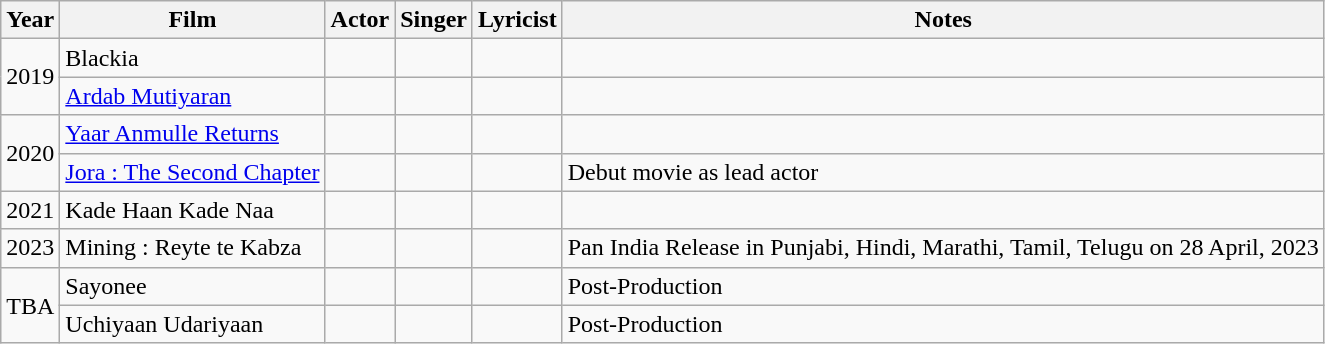<table class="wikitable sortable">
<tr>
<th>Year</th>
<th>Film</th>
<th>Actor</th>
<th>Singer</th>
<th>Lyricist</th>
<th>Notes</th>
</tr>
<tr>
<td rowspan="2" style="text-align:center;">2019</td>
<td>Blackia</td>
<td></td>
<td></td>
<td></td>
<td></td>
</tr>
<tr>
<td><a href='#'>Ardab Mutiyaran</a></td>
<td></td>
<td></td>
<td></td>
<td></td>
</tr>
<tr>
<td rowspan="2">2020</td>
<td><a href='#'>Yaar Anmulle Returns</a></td>
<td></td>
<td></td>
<td></td>
<td></td>
</tr>
<tr>
<td><a href='#'>Jora : The Second Chapter</a></td>
<td></td>
<td></td>
<td></td>
<td>Debut movie as lead actor</td>
</tr>
<tr>
<td>2021</td>
<td>Kade Haan Kade Naa</td>
<td></td>
<td></td>
<td></td>
<td></td>
</tr>
<tr>
<td>2023</td>
<td>Mining : Reyte te Kabza</td>
<td></td>
<td></td>
<td></td>
<td>Pan India Release in Punjabi, Hindi, Marathi, Tamil, Telugu on 28 April, 2023</td>
</tr>
<tr>
<td rowspan="2">TBA</td>
<td>Sayonee</td>
<td></td>
<td></td>
<td></td>
<td>Post-Production</td>
</tr>
<tr>
<td>Uchiyaan Udariyaan</td>
<td></td>
<td></td>
<td></td>
<td>Post-Production</td>
</tr>
</table>
